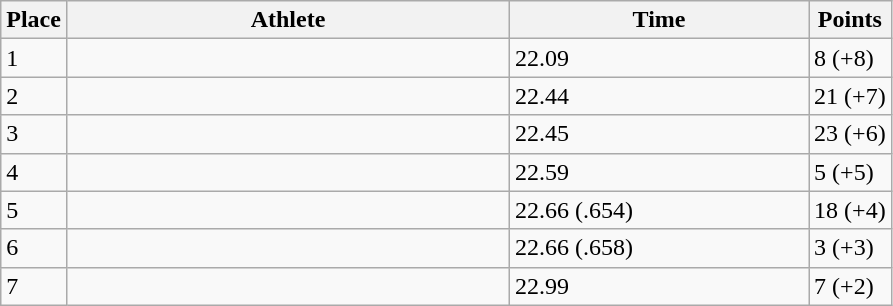<table class="wikitable sortable">
<tr>
<th>Place</th>
<th style="width:18em">Athlete</th>
<th style="width:12em">Time</th>
<th>Points</th>
</tr>
<tr>
<td>1</td>
<td></td>
<td>22.09</td>
<td>8 (+8)</td>
</tr>
<tr>
<td>2</td>
<td></td>
<td>22.44</td>
<td>21 (+7)</td>
</tr>
<tr>
<td>3</td>
<td></td>
<td>22.45</td>
<td>23 (+6)</td>
</tr>
<tr>
<td>4</td>
<td></td>
<td>22.59</td>
<td>5 (+5)</td>
</tr>
<tr>
<td>5</td>
<td></td>
<td>22.66 (.654)</td>
<td>18 (+4)</td>
</tr>
<tr>
<td>6</td>
<td></td>
<td>22.66 (.658)</td>
<td>3 (+3)</td>
</tr>
<tr>
<td>7</td>
<td></td>
<td>22.99</td>
<td>7 (+2)</td>
</tr>
</table>
